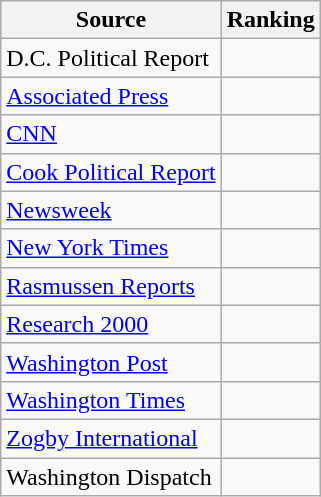<table class="wikitable">
<tr>
<th>Source</th>
<th>Ranking</th>
</tr>
<tr>
<td>D.C. Political Report</td>
<td></td>
</tr>
<tr>
<td><a href='#'>Associated Press</a></td>
<td></td>
</tr>
<tr>
<td><a href='#'>CNN</a></td>
<td></td>
</tr>
<tr>
<td><a href='#'>Cook Political Report</a></td>
<td></td>
</tr>
<tr>
<td><a href='#'>Newsweek</a></td>
<td></td>
</tr>
<tr>
<td><a href='#'>New York Times</a></td>
<td></td>
</tr>
<tr>
<td><a href='#'>Rasmussen Reports</a></td>
<td></td>
</tr>
<tr>
<td><a href='#'>Research 2000</a></td>
<td></td>
</tr>
<tr>
<td><a href='#'>Washington Post</a></td>
<td></td>
</tr>
<tr>
<td><a href='#'>Washington Times</a></td>
<td></td>
</tr>
<tr>
<td><a href='#'>Zogby International</a></td>
<td></td>
</tr>
<tr>
<td>Washington Dispatch</td>
<td></td>
</tr>
</table>
